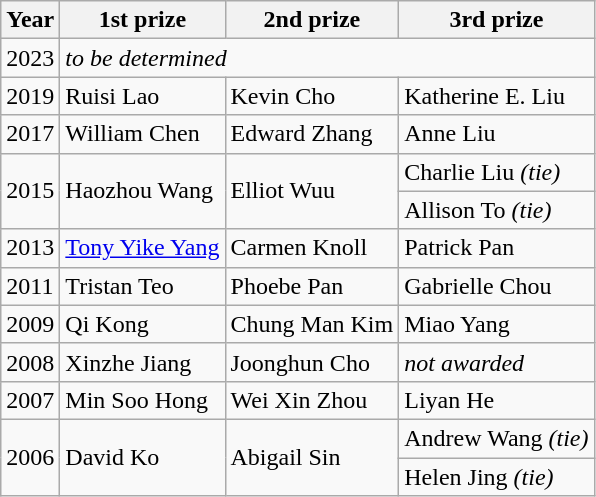<table class="wikitable">
<tr>
<th>Year</th>
<th>1st prize</th>
<th>2nd prize</th>
<th>3rd prize</th>
</tr>
<tr>
<td>2023</td>
<td colspan="3"><em>to be determined</em></td>
</tr>
<tr>
<td>2019</td>
<td> Ruisi Lao</td>
<td> Kevin Cho</td>
<td> Katherine E. Liu</td>
</tr>
<tr>
<td>2017</td>
<td> William Chen</td>
<td> Edward Zhang</td>
<td> Anne Liu</td>
</tr>
<tr>
<td rowspan="2">2015</td>
<td rowspan="2"> Haozhou Wang</td>
<td rowspan="2"> Elliot Wuu</td>
<td> Charlie Liu <em>(tie)</em></td>
</tr>
<tr>
<td> Allison To <em>(tie)</em></td>
</tr>
<tr>
<td>2013</td>
<td> <a href='#'>Tony Yike Yang</a></td>
<td> Carmen Knoll</td>
<td> Patrick Pan</td>
</tr>
<tr>
<td>2011</td>
<td> Tristan Teo</td>
<td> Phoebe Pan</td>
<td> Gabrielle Chou</td>
</tr>
<tr>
<td>2009</td>
<td> Qi Kong</td>
<td> Chung Man Kim</td>
<td> Miao Yang</td>
</tr>
<tr>
<td>2008</td>
<td> Xinzhe Jiang</td>
<td> Joonghun Cho</td>
<td><em>not awarded</em></td>
</tr>
<tr>
<td>2007</td>
<td> Min Soo Hong</td>
<td> Wei Xin Zhou</td>
<td> Liyan He</td>
</tr>
<tr>
<td rowspan="2">2006</td>
<td rowspan="2">  David Ko</td>
<td rowspan="2"> Abigail Sin</td>
<td> Andrew Wang <em>(tie)</em></td>
</tr>
<tr>
<td> Helen Jing <em>(tie)</em></td>
</tr>
</table>
